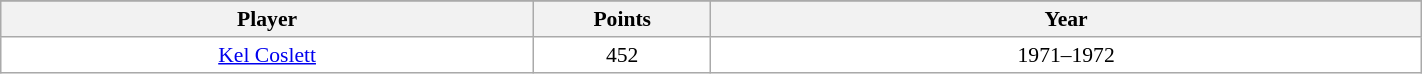<table class="wikitable sortable" width="75%" style="font-size:90%">
<tr bgcolor="#efefef">
</tr>
<tr bgcolor="#efefef">
<th width=30%>Player</th>
<th width=10%>Points</th>
<th width=40%>Year</th>
</tr>
<tr bgcolor=#FFFFFF>
<td align=center> <a href='#'>Kel Coslett</a></td>
<td align=center>452</td>
<td align=center>1971–1972</td>
</tr>
</table>
